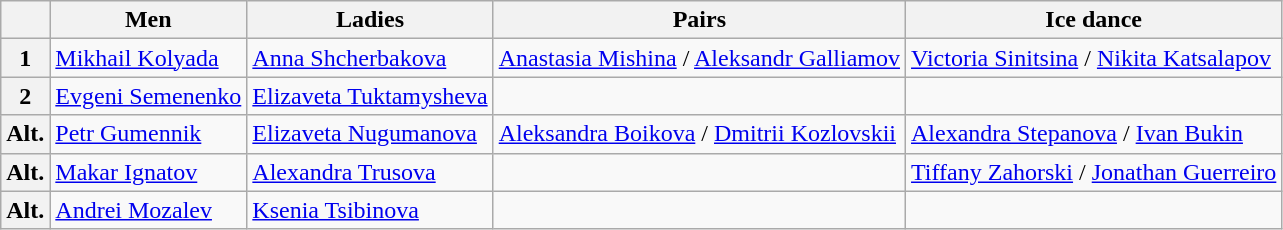<table class="wikitable">
<tr>
<th></th>
<th>Men</th>
<th>Ladies</th>
<th>Pairs</th>
<th>Ice dance</th>
</tr>
<tr>
<th>1</th>
<td><a href='#'>Mikhail Kolyada</a></td>
<td><a href='#'>Anna Shcherbakova</a></td>
<td><a href='#'>Anastasia Mishina</a> / <a href='#'>Aleksandr Galliamov</a></td>
<td><a href='#'>Victoria Sinitsina</a> / <a href='#'>Nikita Katsalapov</a></td>
</tr>
<tr>
<th>2</th>
<td><a href='#'>Evgeni Semenenko</a></td>
<td><a href='#'>Elizaveta Tuktamysheva</a></td>
<td></td>
<td></td>
</tr>
<tr>
<th>Alt.</th>
<td><a href='#'>Petr Gumennik</a></td>
<td><a href='#'>Elizaveta Nugumanova</a></td>
<td><a href='#'>Aleksandra Boikova</a> / <a href='#'>Dmitrii Kozlovskii</a></td>
<td><a href='#'>Alexandra Stepanova</a> / <a href='#'>Ivan Bukin</a></td>
</tr>
<tr>
<th>Alt.</th>
<td><a href='#'>Makar Ignatov</a></td>
<td><a href='#'>Alexandra Trusova</a></td>
<td></td>
<td><a href='#'>Tiffany Zahorski</a> / <a href='#'>Jonathan Guerreiro</a></td>
</tr>
<tr>
<th>Alt.</th>
<td><a href='#'>Andrei Mozalev</a></td>
<td><a href='#'>Ksenia Tsibinova</a></td>
<td></td>
<td></td>
</tr>
</table>
